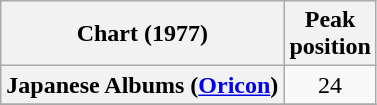<table class="wikitable sortable plainrowheaders" style="text-align:center;">
<tr>
<th>Chart (1977)</th>
<th>Peak<br>position</th>
</tr>
<tr>
<th scope="row">Japanese Albums (<a href='#'>Oricon</a>)</th>
<td>24</td>
</tr>
<tr>
</tr>
</table>
